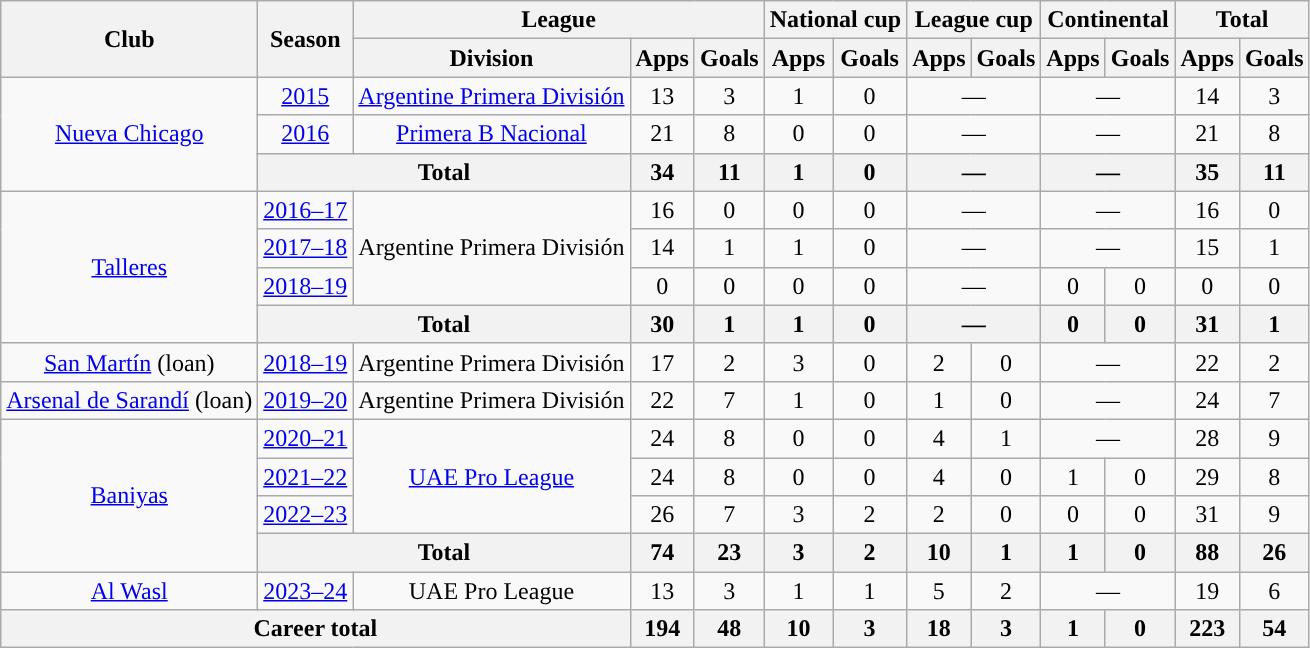<table class="wikitable" style="text-align:center">
<tr>
<th rowspan="2">Club</th>
<th rowspan="2">Season</th>
<th colspan="3">League</th>
<th colspan="2">National cup</th>
<th colspan="2">League cup</th>
<th colspan="2">Continental</th>
<th colspan="2">Total</th>
</tr>
<tr>
<th>Division</th>
<th>Apps</th>
<th>Goals</th>
<th>Apps</th>
<th>Goals</th>
<th>Apps</th>
<th>Goals</th>
<th>Apps</th>
<th>Goals</th>
<th>Apps</th>
<th>Goals</th>
</tr>
<tr>
<td rowspan="3"><a href='#'>Nueva Chicago</a></td>
<td><a href='#'>2015</a></td>
<td rowspan="1"><a href='#'>Argentine Primera División</a></td>
<td>13</td>
<td>3</td>
<td>1</td>
<td>0</td>
<td colspan="2">—</td>
<td colspan="2">—</td>
<td>14</td>
<td>3</td>
</tr>
<tr>
<td><a href='#'>2016</a></td>
<td rowspan="1"><a href='#'>Primera B Nacional</a></td>
<td>21</td>
<td>8</td>
<td>0</td>
<td>0</td>
<td colspan="2">—</td>
<td colspan="2">—</td>
<td>21</td>
<td>8</td>
</tr>
<tr>
<th colspan="2">Total</th>
<th>34</th>
<th>11</th>
<th>1</th>
<th>0</th>
<th colspan="2">—</th>
<th colspan="2">—</th>
<th>35</th>
<th>11</th>
</tr>
<tr>
<td rowspan="4"><a href='#'>Talleres</a></td>
<td><a href='#'>2016–17</a></td>
<td rowspan="3">Argentine Primera División</td>
<td>16</td>
<td>0</td>
<td>0</td>
<td>0</td>
<td colspan="2">—</td>
<td colspan="2">—</td>
<td>16</td>
<td>0</td>
</tr>
<tr>
<td><a href='#'>2017–18</a></td>
<td>14</td>
<td>1</td>
<td>1</td>
<td>0</td>
<td colspan="2">—</td>
<td colspan="2">—</td>
<td>15</td>
<td>1</td>
</tr>
<tr>
<td><a href='#'>2018–19</a></td>
<td>0</td>
<td>0</td>
<td>0</td>
<td>0</td>
<td colspan="2">—</td>
<td>0</td>
<td>0</td>
<td>0</td>
<td>0</td>
</tr>
<tr>
<th colspan="2">Total</th>
<th>30</th>
<th>1</th>
<th>1</th>
<th>0</th>
<th colspan="2">—</th>
<th>0</th>
<th>0</th>
<th>31</th>
<th>1</th>
</tr>
<tr>
<td><a href='#'>San Martín</a> (loan)</td>
<td><a href='#'>2018–19</a></td>
<td>Argentine Primera División</td>
<td>17</td>
<td>2</td>
<td>3</td>
<td>0</td>
<td>2</td>
<td>0</td>
<td colspan="2">—</td>
<td>22</td>
<td>2</td>
</tr>
<tr>
<td><a href='#'>Arsenal de Sarandí</a> (loan)</td>
<td><a href='#'>2019–20</a></td>
<td>Argentine Primera División</td>
<td>22</td>
<td>7</td>
<td>1</td>
<td>0</td>
<td>1</td>
<td>0</td>
<td colspan="2">—</td>
<td>24</td>
<td>7</td>
</tr>
<tr>
<td rowspan=4"><a href='#'>Baniyas</a></td>
<td><a href='#'>2020–21</a></td>
<td rowspan=3"><a href='#'>UAE Pro League</a></td>
<td>24</td>
<td>8</td>
<td>0</td>
<td>0</td>
<td>4</td>
<td>1</td>
<td colspan="2">—</td>
<td>28</td>
<td>9</td>
</tr>
<tr>
<td><a href='#'>2021–22</a></td>
<td>24</td>
<td>8</td>
<td>0</td>
<td>0</td>
<td>4</td>
<td>0</td>
<td>1</td>
<td>0</td>
<td>29</td>
<td>8</td>
</tr>
<tr>
<td><a href='#'>2022–23</a></td>
<td>26</td>
<td>7</td>
<td>3</td>
<td>2</td>
<td>2</td>
<td>0</td>
<td>0</td>
<td>0</td>
<td>31</td>
<td>9</td>
</tr>
<tr>
<th colspan="2">Total</th>
<th>74</th>
<th>23</th>
<th>3</th>
<th>2</th>
<th>10</th>
<th>1</th>
<th>1</th>
<th>0</th>
<th>88</th>
<th>26</th>
</tr>
<tr>
<td><a href='#'>Al Wasl</a></td>
<td><a href='#'>2023–24</a></td>
<td>UAE Pro League</td>
<td>13</td>
<td>3</td>
<td>1</td>
<td>1</td>
<td>5</td>
<td>2</td>
<td colspan="2">—</td>
<td>19</td>
<td>6</td>
</tr>
<tr>
<th colspan="3">Career total</th>
<th>194</th>
<th>48</th>
<th>10</th>
<th>3</th>
<th>18</th>
<th>3</th>
<th>1</th>
<th>0</th>
<th>223</th>
<th>54</th>
</tr>
</table>
